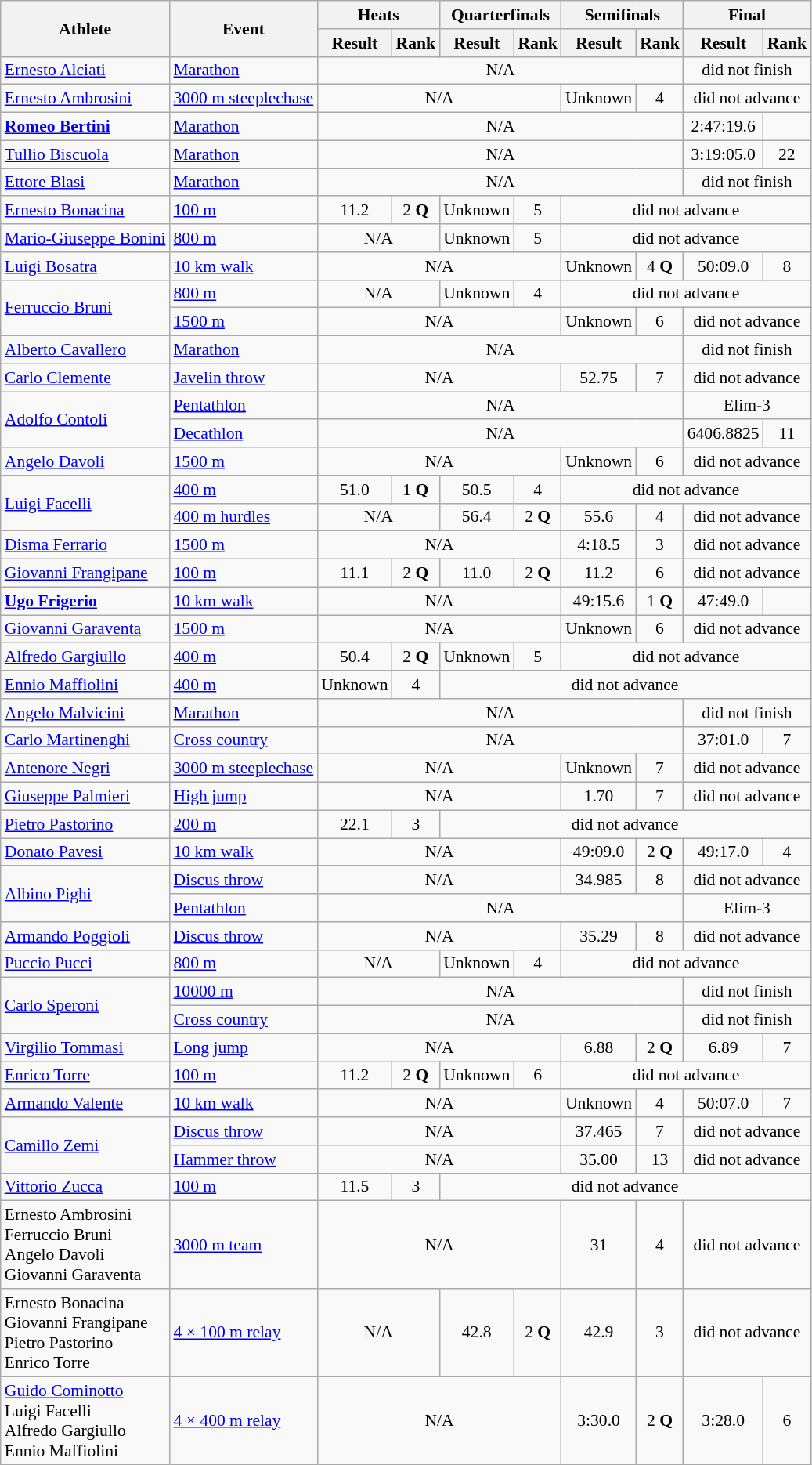<table class=wikitable style="font-size:90%">
<tr>
<th rowspan=2>Athlete</th>
<th rowspan=2>Event</th>
<th colspan=2>Heats</th>
<th colspan=2>Quarterfinals</th>
<th colspan=2>Semifinals</th>
<th colspan=2>Final</th>
</tr>
<tr>
<th>Result</th>
<th>Rank</th>
<th>Result</th>
<th>Rank</th>
<th>Result</th>
<th>Rank</th>
<th>Result</th>
<th>Rank</th>
</tr>
<tr>
<td><a href='#'>Ernesto Alciati</a></td>
<td><a href='#'>Marathon</a></td>
<td align=center colspan=6>N/A</td>
<td align=center colspan=2>did not finish</td>
</tr>
<tr>
<td><a href='#'>Ernesto Ambrosini</a></td>
<td><a href='#'>3000 m steeplechase</a></td>
<td align=center colspan=4>N/A</td>
<td align=center>Unknown</td>
<td align=center>4</td>
<td align=center colspan=2>did not advance</td>
</tr>
<tr>
<td><strong><a href='#'>Romeo Bertini</a></strong></td>
<td><a href='#'>Marathon</a></td>
<td align=center colspan=6>N/A</td>
<td align=center>2:47:19.6</td>
<td align=center></td>
</tr>
<tr>
<td><a href='#'>Tullio Biscuola</a></td>
<td><a href='#'>Marathon</a></td>
<td align=center colspan=6>N/A</td>
<td align=center>3:19:05.0</td>
<td align=center>22</td>
</tr>
<tr>
<td><a href='#'>Ettore Blasi</a></td>
<td><a href='#'>Marathon</a></td>
<td align=center colspan=6>N/A</td>
<td align=center colspan=2>did not finish</td>
</tr>
<tr>
<td><a href='#'>Ernesto Bonacina</a></td>
<td><a href='#'>100 m</a></td>
<td align=center>11.2</td>
<td align=center>2 <strong>Q</strong></td>
<td align=center>Unknown</td>
<td align=center>5</td>
<td align=center colspan=4>did not advance</td>
</tr>
<tr>
<td><a href='#'>Mario-Giuseppe Bonini</a></td>
<td><a href='#'>800 m</a></td>
<td align=center colspan=2>N/A</td>
<td align=center>Unknown</td>
<td align=center>5</td>
<td align=center colspan=4>did not advance</td>
</tr>
<tr>
<td><a href='#'>Luigi Bosatra</a></td>
<td><a href='#'>10 km walk</a></td>
<td align=center colspan=4>N/A</td>
<td align=center>Unknown</td>
<td align=center>4 <strong>Q</strong></td>
<td align=center>50:09.0</td>
<td align=center>8</td>
</tr>
<tr>
<td rowspan=2><a href='#'>Ferruccio Bruni</a></td>
<td><a href='#'>800 m</a></td>
<td align=center colspan=2>N/A</td>
<td align=center>Unknown</td>
<td align=center>4</td>
<td align=center colspan=4>did not advance</td>
</tr>
<tr>
<td><a href='#'>1500 m</a></td>
<td align=center colspan=4>N/A</td>
<td align=center>Unknown</td>
<td align=center>6</td>
<td align=center colspan=2>did not advance</td>
</tr>
<tr>
<td><a href='#'>Alberto Cavallero</a></td>
<td><a href='#'>Marathon</a></td>
<td align=center colspan=6>N/A</td>
<td align=center colspan=2>did not finish</td>
</tr>
<tr>
<td><a href='#'>Carlo Clemente</a></td>
<td><a href='#'>Javelin throw</a></td>
<td align=center colspan=4>N/A</td>
<td align=center>52.75</td>
<td align=center>7</td>
<td align=center colspan=2>did not advance</td>
</tr>
<tr>
<td rowspan=2><a href='#'>Adolfo Contoli</a></td>
<td><a href='#'>Pentathlon</a></td>
<td align=center colspan=6>N/A</td>
<td align=center colspan=2>Elim-3</td>
</tr>
<tr>
<td><a href='#'>Decathlon</a></td>
<td align=center colspan=6>N/A</td>
<td align=center>6406.8825</td>
<td align=center>11</td>
</tr>
<tr>
<td><a href='#'>Angelo Davoli</a></td>
<td><a href='#'>1500 m</a></td>
<td align=center colspan=4>N/A</td>
<td align=center>Unknown</td>
<td align=center>6</td>
<td align=center colspan=2>did not advance</td>
</tr>
<tr>
<td rowspan=2><a href='#'>Luigi Facelli</a></td>
<td><a href='#'>400 m</a></td>
<td align=center>51.0</td>
<td align=center>1 <strong>Q</strong></td>
<td align=center>50.5</td>
<td align=center>4</td>
<td align=center colspan=4>did not advance</td>
</tr>
<tr>
<td><a href='#'>400 m hurdles</a></td>
<td align=center colspan=2>N/A</td>
<td align=center>56.4</td>
<td align=center>2 <strong>Q</strong></td>
<td align=center>55.6</td>
<td align=center>4</td>
<td align=center colspan=2>did not advance</td>
</tr>
<tr>
<td><a href='#'>Disma Ferrario</a></td>
<td><a href='#'>1500 m</a></td>
<td align=center colspan=4>N/A</td>
<td align=center>4:18.5</td>
<td align=center>3</td>
<td align=center colspan=2>did not advance</td>
</tr>
<tr>
<td><a href='#'>Giovanni Frangipane</a></td>
<td><a href='#'>100 m</a></td>
<td align=center>11.1</td>
<td align=center>2 <strong>Q</strong></td>
<td align=center>11.0</td>
<td align=center>2 <strong>Q</strong></td>
<td align=center>11.2</td>
<td align=center>6</td>
<td align=center colspan=2>did not advance</td>
</tr>
<tr>
<td><strong><a href='#'>Ugo Frigerio</a></strong></td>
<td><a href='#'>10 km walk</a></td>
<td align=center colspan=4>N/A</td>
<td align=center>49:15.6</td>
<td align=center>1 <strong>Q</strong></td>
<td align=center>47:49.0</td>
<td align=center></td>
</tr>
<tr>
<td><a href='#'>Giovanni Garaventa</a></td>
<td><a href='#'>1500 m</a></td>
<td align=center colspan=4>N/A</td>
<td align=center>Unknown</td>
<td align=center>6</td>
<td align=center colspan=2>did not advance</td>
</tr>
<tr>
<td><a href='#'>Alfredo Gargiullo</a></td>
<td><a href='#'>400 m</a></td>
<td align=center>50.4</td>
<td align=center>2 <strong>Q</strong></td>
<td align=center>Unknown</td>
<td align=center>5</td>
<td align=center colspan=4>did not advance</td>
</tr>
<tr>
<td><a href='#'>Ennio Maffiolini</a></td>
<td><a href='#'>400 m</a></td>
<td align=center>Unknown</td>
<td align=center>4</td>
<td align=center colspan=6>did not advance</td>
</tr>
<tr>
<td><a href='#'>Angelo Malvicini</a></td>
<td><a href='#'>Marathon</a></td>
<td align=center colspan=6>N/A</td>
<td align=center colspan=2>did not finish</td>
</tr>
<tr>
<td><a href='#'>Carlo Martinenghi</a></td>
<td><a href='#'>Cross country</a></td>
<td align=center colspan=6>N/A</td>
<td align=center>37:01.0</td>
<td align=center>7</td>
</tr>
<tr>
<td><a href='#'>Antenore Negri</a></td>
<td><a href='#'>3000 m steeplechase</a></td>
<td align=center colspan=4>N/A</td>
<td align=center>Unknown</td>
<td align=center>7</td>
<td align=center colspan=2>did not advance</td>
</tr>
<tr>
<td><a href='#'>Giuseppe Palmieri</a></td>
<td><a href='#'>High jump</a></td>
<td align=center colspan=4>N/A</td>
<td align=center>1.70</td>
<td align=center>7</td>
<td align=center colspan=2>did not advance</td>
</tr>
<tr>
<td><a href='#'>Pietro Pastorino</a></td>
<td><a href='#'>200 m</a></td>
<td align=center>22.1</td>
<td align=center>3</td>
<td align=center colspan=6>did not advance</td>
</tr>
<tr>
<td><a href='#'>Donato Pavesi</a></td>
<td><a href='#'>10 km walk</a></td>
<td align=center colspan=4>N/A</td>
<td align=center>49:09.0</td>
<td align=center>2 <strong>Q</strong></td>
<td align=center>49:17.0</td>
<td align=center>4</td>
</tr>
<tr>
<td rowspan=2><a href='#'>Albino Pighi</a></td>
<td><a href='#'>Discus throw</a></td>
<td align=center colspan=4>N/A</td>
<td align=center>34.985</td>
<td align=center>8</td>
<td align=center colspan=2>did not advance</td>
</tr>
<tr>
<td><a href='#'>Pentathlon</a></td>
<td align=center colspan=6>N/A</td>
<td align=center colspan=2>Elim-3</td>
</tr>
<tr>
<td><a href='#'>Armando Poggioli</a></td>
<td><a href='#'>Discus throw</a></td>
<td align=center colspan=4>N/A</td>
<td align=center>35.29</td>
<td align=center>8</td>
<td align=center colspan=2>did not advance</td>
</tr>
<tr>
<td><a href='#'>Puccio Pucci</a></td>
<td><a href='#'>800 m</a></td>
<td align=center colspan=2>N/A</td>
<td align=center>Unknown</td>
<td align=center>4</td>
<td align=center colspan=4>did not advance</td>
</tr>
<tr>
<td rowspan=2><a href='#'>Carlo Speroni</a></td>
<td><a href='#'>10000 m</a></td>
<td align=center colspan=6>N/A</td>
<td align=center colspan=2>did not finish</td>
</tr>
<tr>
<td><a href='#'>Cross country</a></td>
<td align=center colspan=6>N/A</td>
<td align=center colspan=2>did not finish</td>
</tr>
<tr>
<td><a href='#'>Virgilio Tommasi</a></td>
<td><a href='#'>Long jump</a></td>
<td align=center colspan=4>N/A</td>
<td align=center>6.88</td>
<td align=center>2 <strong>Q</strong></td>
<td align=center>6.89</td>
<td align=center>7</td>
</tr>
<tr>
<td><a href='#'>Enrico Torre</a></td>
<td><a href='#'>100 m</a></td>
<td align=center>11.2</td>
<td align=center>2 <strong>Q</strong></td>
<td align=center>Unknown</td>
<td align=center>6</td>
<td align=center colspan=4>did not advance</td>
</tr>
<tr>
<td><a href='#'>Armando Valente</a></td>
<td><a href='#'>10 km walk</a></td>
<td align=center colspan=4>N/A</td>
<td align=center>Unknown</td>
<td align=center>4</td>
<td align=center>50:07.0</td>
<td align=center>7</td>
</tr>
<tr>
<td rowspan=2><a href='#'>Camillo Zemi</a></td>
<td><a href='#'>Discus throw</a></td>
<td align=center colspan=4>N/A</td>
<td align=center>37.465</td>
<td align=center>7</td>
<td align=center colspan=2>did not advance</td>
</tr>
<tr>
<td><a href='#'>Hammer throw</a></td>
<td align=center colspan=4>N/A</td>
<td align=center>35.00</td>
<td align=center>13</td>
<td align=center colspan=2>did not advance</td>
</tr>
<tr>
<td><a href='#'>Vittorio Zucca</a></td>
<td><a href='#'>100 m</a></td>
<td align=center>11.5</td>
<td align=center>3</td>
<td align=center colspan=6>did not advance</td>
</tr>
<tr>
<td>Ernesto Ambrosini <br> Ferruccio Bruni <br> Angelo Davoli <br> Giovanni Garaventa</td>
<td><a href='#'>3000 m team</a></td>
<td align=center colspan=4>N/A</td>
<td align=center>31</td>
<td align=center>4</td>
<td align=center colspan=2>did not advance</td>
</tr>
<tr>
<td>Ernesto Bonacina <br> Giovanni Frangipane <br> Pietro Pastorino <br> Enrico Torre</td>
<td><a href='#'>4 × 100 m relay</a></td>
<td align=center colspan=2>N/A</td>
<td align=center>42.8</td>
<td align=center>2 <strong>Q</strong></td>
<td align=center>42.9</td>
<td align=center>3</td>
<td align=center colspan=2>did not advance</td>
</tr>
<tr>
<td><a href='#'>Guido Cominotto</a> <br> Luigi Facelli <br> Alfredo Gargiullo <br> Ennio Maffiolini</td>
<td><a href='#'>4 × 400 m relay</a></td>
<td align=center colspan=4>N/A</td>
<td align=center>3:30.0</td>
<td align=center>2 <strong>Q</strong></td>
<td align=center>3:28.0</td>
<td align=center>6</td>
</tr>
</table>
